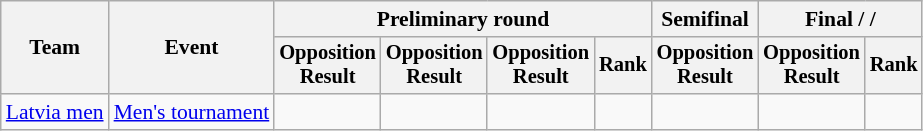<table class=wikitable style=font-size:90%>
<tr>
<th rowspan=2>Team</th>
<th rowspan=2>Event</th>
<th colspan=4>Preliminary round</th>
<th>Semifinal</th>
<th colspan=2>Final /  / </th>
</tr>
<tr style=font-size:95%>
<th>Opposition<br>Result</th>
<th>Opposition<br>Result</th>
<th>Opposition<br>Result</th>
<th>Rank</th>
<th>Opposition<br>Result</th>
<th>Opposition<br>Result</th>
<th>Rank</th>
</tr>
<tr align=center>
<td align=left><a href='#'>Latvia men</a></td>
<td align=left><a href='#'>Men's tournament</a></td>
<td></td>
<td></td>
<td></td>
<td></td>
<td></td>
<td></td>
<td></td>
</tr>
</table>
